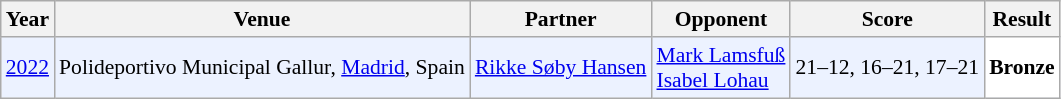<table class="sortable wikitable" style="font-size: 90%;">
<tr>
<th>Year</th>
<th>Venue</th>
<th>Partner</th>
<th>Opponent</th>
<th>Score</th>
<th>Result</th>
</tr>
<tr style="background:#ECF2FF">
<td align="center"><a href='#'>2022</a></td>
<td align="left">Polideportivo Municipal Gallur, <a href='#'>Madrid</a>, Spain</td>
<td align="left"> <a href='#'>Rikke Søby Hansen</a></td>
<td align="left"> <a href='#'>Mark Lamsfuß</a><br> <a href='#'>Isabel Lohau</a></td>
<td align="left">21–12, 16–21, 17–21</td>
<td style="text-align:left; background:white"> <strong>Bronze</strong></td>
</tr>
</table>
